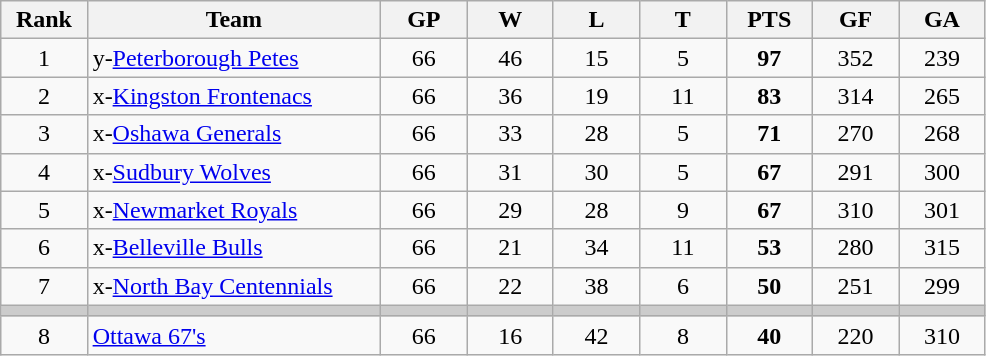<table class="wikitable sortable" style="text-align:center">
<tr>
<th width="7.5%">Rank</th>
<th width="25.5%">Team</th>
<th width="7.5%">GP</th>
<th width="7.5%">W</th>
<th width="7.5%">L</th>
<th width="7.5%">T</th>
<th width="7.5%">PTS</th>
<th width="7.5%">GF</th>
<th width="7.5%">GA</th>
</tr>
<tr>
<td>1</td>
<td align=left>y-<a href='#'>Peterborough Petes</a></td>
<td>66</td>
<td>46</td>
<td>15</td>
<td>5</td>
<td><strong>97</strong></td>
<td>352</td>
<td>239</td>
</tr>
<tr>
<td>2</td>
<td align=left>x-<a href='#'>Kingston Frontenacs</a></td>
<td>66</td>
<td>36</td>
<td>19</td>
<td>11</td>
<td><strong>83</strong></td>
<td>314</td>
<td>265</td>
</tr>
<tr>
<td>3</td>
<td align=left>x-<a href='#'>Oshawa Generals</a></td>
<td>66</td>
<td>33</td>
<td>28</td>
<td>5</td>
<td><strong>71</strong></td>
<td>270</td>
<td>268</td>
</tr>
<tr>
<td>4</td>
<td align=left>x-<a href='#'>Sudbury Wolves</a></td>
<td>66</td>
<td>31</td>
<td>30</td>
<td>5</td>
<td><strong>67</strong></td>
<td>291</td>
<td>300</td>
</tr>
<tr>
<td>5</td>
<td align=left>x-<a href='#'>Newmarket Royals</a></td>
<td>66</td>
<td>29</td>
<td>28</td>
<td>9</td>
<td><strong>67</strong></td>
<td>310</td>
<td>301</td>
</tr>
<tr>
<td>6</td>
<td align=left>x-<a href='#'>Belleville Bulls</a></td>
<td>66</td>
<td>21</td>
<td>34</td>
<td>11</td>
<td><strong>53</strong></td>
<td>280</td>
<td>315</td>
</tr>
<tr>
<td>7</td>
<td align=left>x-<a href='#'>North Bay Centennials</a></td>
<td>66</td>
<td>22</td>
<td>38</td>
<td>6</td>
<td><strong>50</strong></td>
<td>251</td>
<td>299</td>
</tr>
<tr style="background-color:#cccccc;">
<td></td>
<td></td>
<td></td>
<td></td>
<td></td>
<td></td>
<td></td>
<td></td>
<td></td>
</tr>
<tr>
<td>8</td>
<td align=left><a href='#'>Ottawa 67's</a></td>
<td>66</td>
<td>16</td>
<td>42</td>
<td>8</td>
<td><strong>40</strong></td>
<td>220</td>
<td>310</td>
</tr>
</table>
